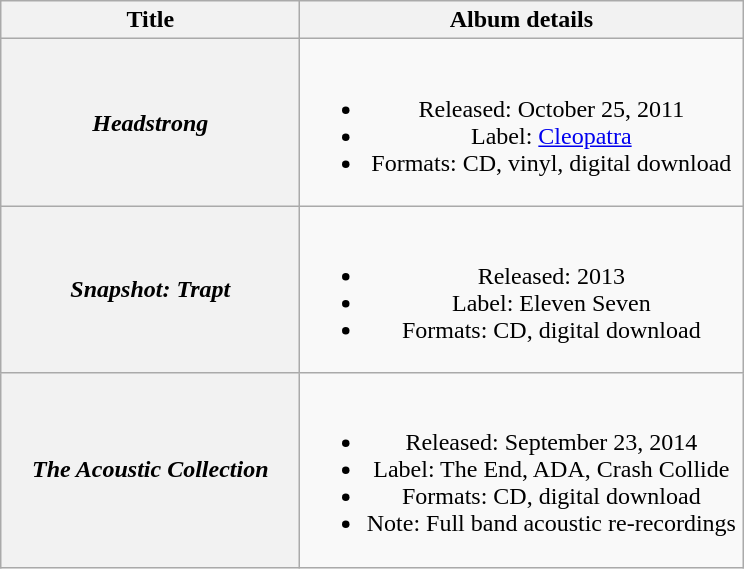<table class="wikitable plainrowheaders" style="text-align:center;">
<tr>
<th scope="col" style="width:12em;">Title</th>
<th scope="col" style="width:18em;">Album details</th>
</tr>
<tr>
<th scope="row"><em>Headstrong</em></th>
<td><br><ul><li>Released: October 25, 2011</li><li>Label: <a href='#'>Cleopatra</a></li><li>Formats: CD, vinyl, digital download</li></ul></td>
</tr>
<tr>
<th scope="row"><em>Snapshot: Trapt</em></th>
<td><br><ul><li>Released: 2013</li><li>Label: Eleven Seven</li><li>Formats: CD, digital download</li></ul></td>
</tr>
<tr>
<th scope="row"><em>The Acoustic Collection</em></th>
<td><br><ul><li>Released: September 23, 2014</li><li>Label: The End, ADA, Crash Collide</li><li>Formats: CD, digital download</li><li>Note: Full band acoustic re-recordings</li></ul></td>
</tr>
</table>
